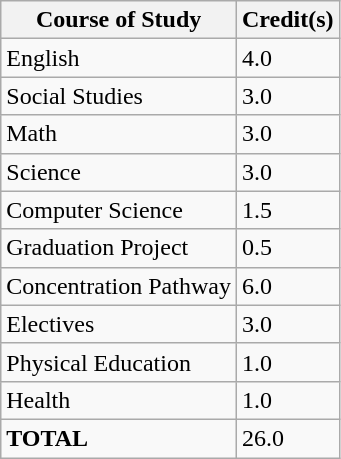<table class="wikitable">
<tr>
<th>Course of Study</th>
<th>Credit(s)</th>
</tr>
<tr>
<td>English</td>
<td>4.0</td>
</tr>
<tr>
<td>Social Studies</td>
<td>3.0</td>
</tr>
<tr>
<td>Math</td>
<td>3.0</td>
</tr>
<tr>
<td>Science</td>
<td>3.0</td>
</tr>
<tr>
<td>Computer Science</td>
<td>1.5</td>
</tr>
<tr>
<td>Graduation Project</td>
<td>0.5</td>
</tr>
<tr>
<td>Concentration Pathway</td>
<td>6.0</td>
</tr>
<tr>
<td>Electives</td>
<td>3.0</td>
</tr>
<tr>
<td>Physical Education</td>
<td>1.0</td>
</tr>
<tr>
<td>Health</td>
<td>1.0</td>
</tr>
<tr>
<td><strong>TOTAL</strong></td>
<td>26.0</td>
</tr>
</table>
